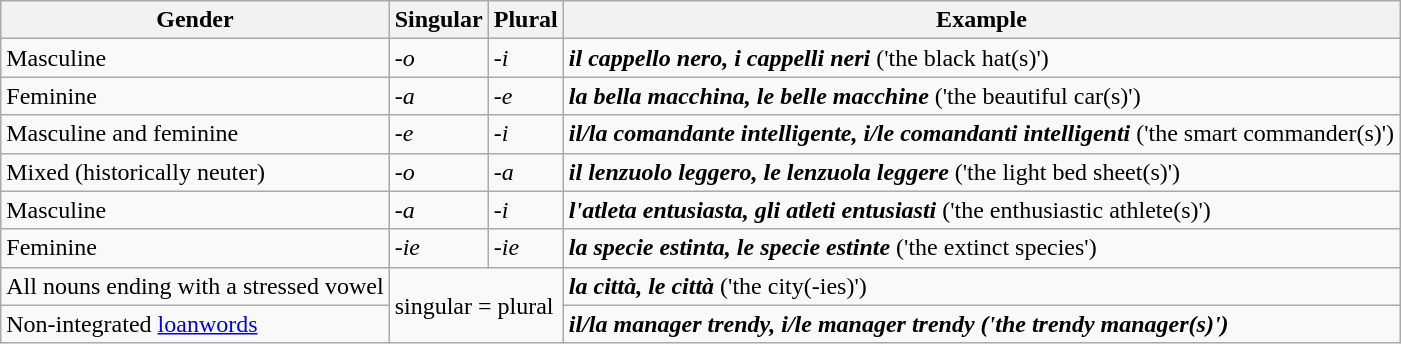<table class="wikitable" border="1">
<tr>
<th>Gender</th>
<th>Singular</th>
<th>Plural</th>
<th>Example</th>
</tr>
<tr>
<td>Masculine</td>
<td><em>-o</em></td>
<td><em>-i</em></td>
<td><strong><em>il<strong> cappell</strong>o<strong> ner</strong>o<strong>, </strong>i<strong> cappell</strong>i<strong> ner</strong>i</em></strong> ('the black hat(s)')</td>
</tr>
<tr>
<td>Feminine</td>
<td><em>-a</em></td>
<td><em>-e</em></td>
<td><strong><em>la<strong> bell</strong>a<strong> macchin</strong>a<strong>, </strong>le<strong> bell</strong>e<strong> macchin</strong>e</em></strong> ('the beautiful car(s)')</td>
</tr>
<tr>
<td>Masculine and feminine</td>
<td><em>-e</em></td>
<td><em>-i</em></td>
<td><strong><em>il/la<strong> comandant</strong>e<strong> intelligent</strong>e<strong>, </strong>i/le<strong> comandant</strong>i<strong> intelligent</strong>i</em></strong> ('the smart commander(s)')</td>
</tr>
<tr>
<td>Mixed (historically neuter)</td>
<td><em>-o</em></td>
<td><em>-a</em></td>
<td><strong><em>il<strong> lenzuol</strong>o<strong> legger</strong>o<strong>, </strong>le<strong> lenzuol</strong>a<strong> legger</strong>e</em></strong> ('the light bed sheet(s)')</td>
</tr>
<tr>
<td>Masculine</td>
<td><em>-a</em></td>
<td><em>-i</em></td>
<td><strong><em>l<strong>'atlet</strong>a<strong> entusiast</strong>a<strong>, </strong>gli<strong> atlet</strong>i<strong> entusiast</strong>i</em></strong> ('the enthusiastic athlete(s)')</td>
</tr>
<tr>
<td>Feminine</td>
<td><em>-ie</em></td>
<td><em>-ie</em></td>
<td><strong><em>la<strong> spec</strong>ie<strong> estint</strong>a<strong>, </strong>le<strong> spec</strong>ie<strong> estint</strong>e</em></strong> ('the extinct species')</td>
</tr>
<tr>
<td>All nouns ending with a stressed vowel</td>
<td rowspan="2" colspan="2">singular = plural</td>
<td><strong><em>la<strong> citt</strong>à<strong>, </strong>le<strong> citt</strong>à</em></strong> ('the city(-ies)')</td>
</tr>
<tr>
<td>Non-integrated <a href='#'>loanwords</a></td>
<td><strong><em>il/la<strong> manager trendy, </strong>i/le<strong> manager trendy<em> ('the trendy manager(s)')</td>
</tr>
</table>
